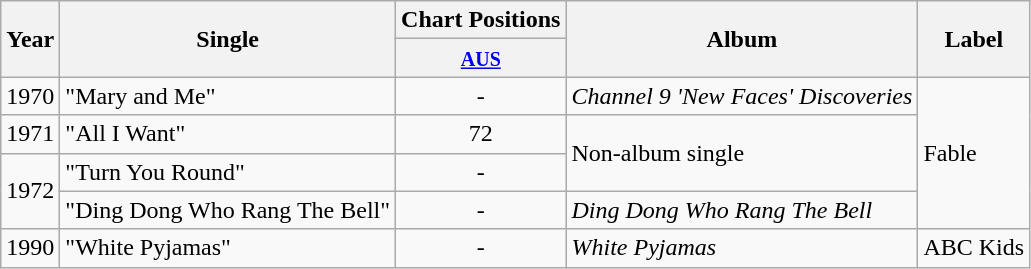<table class="wikitable">
<tr>
<th rowspan="2">Year</th>
<th rowspan="2">Single</th>
<th colspan="1">Chart Positions</th>
<th rowspan="2">Album</th>
<th rowspan="2">Label</th>
</tr>
<tr>
<th><small><a href='#'>AUS</a></small></th>
</tr>
<tr>
<td rowspan="1">1970</td>
<td>"Mary and Me"</td>
<td align="center">-</td>
<td><em>Channel 9 'New Faces' Discoveries</em></td>
<td rowspan="4">Fable</td>
</tr>
<tr>
<td rowspan="1">1971</td>
<td>"All I Want"</td>
<td align="center">72</td>
<td rowspan="2">Non-album single</td>
</tr>
<tr>
<td rowspan="2">1972</td>
<td>"Turn You Round"</td>
<td align="center">-</td>
</tr>
<tr>
<td>"Ding Dong Who Rang The Bell"</td>
<td align="center">-</td>
<td><em>Ding Dong Who Rang The Bell</em></td>
</tr>
<tr>
<td rowspan="1">1990</td>
<td>"White Pyjamas"</td>
<td align="center">-</td>
<td rowspan="1"><em>White Pyjamas</em></td>
<td rowspan="1">ABC Kids</td>
</tr>
</table>
